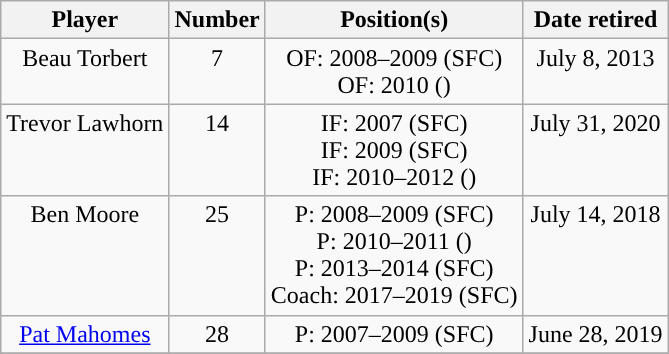<table class="wikitable" style="text-align:center">
<tr>
<th style="text-align:center; ">Player</th>
<th style="text-align:center; ">Number</th>
<th style="text-align:center; ">Position(s)</th>
<th style="text-align:center; ">Date retired</th>
</tr>
<tr style="vertical-align:top">
<td style="text-align:center;">Beau Torbert</td>
<td>7</td>
<td>OF: 2008–2009 (SFC)<br>OF: 2010 ()</td>
<td>July 8, 2013</td>
</tr>
<tr style="vertical-align:top">
<td style="text-align:center;">Trevor Lawhorn</td>
<td>14</td>
<td>IF: 2007 (SFC)<br>IF: 2009 (SFC)<br>IF: 2010–2012 ()</td>
<td>July 31, 2020</td>
</tr>
<tr style="vertical-align:top">
<td style="text-align:center;">Ben Moore</td>
<td>25</td>
<td>P: 2008–2009 (SFC)<br>P: 2010–2011 ()<br>P: 2013–2014 (SFC)<br>Coach: 2017–2019 (SFC)</td>
<td>July 14, 2018</td>
</tr>
<tr style="vertical-align:top">
<td style="text-align:center;"><a href='#'>Pat Mahomes</a></td>
<td>28</td>
<td>P: 2007–2009 (SFC)</td>
<td>June 28, 2019</td>
</tr>
<tr style="vertical-align:top">
</tr>
</table>
